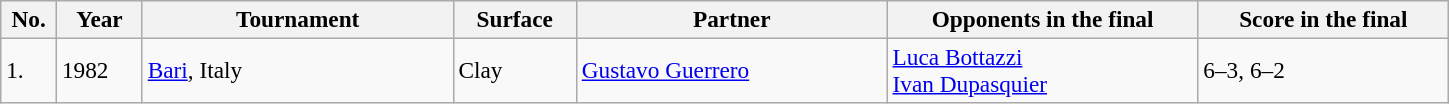<table class="wikitable" style=font-size:97%>
<tr>
<th width=30>No.</th>
<th width=50>Year</th>
<th width=200>Tournament</th>
<th width=75>Surface</th>
<th width=200>Partner</th>
<th width=200>Opponents in the final</th>
<th width=160>Score in the final</th>
</tr>
<tr>
<td>1.</td>
<td>1982</td>
<td><a href='#'>Bari</a>, Italy</td>
<td>Clay</td>
<td> <a href='#'>Gustavo Guerrero</a></td>
<td> <a href='#'>Luca Bottazzi</a><br> <a href='#'>Ivan Dupasquier</a></td>
<td>6–3, 6–2</td>
</tr>
</table>
